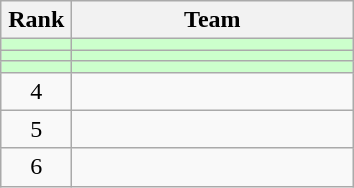<table class=wikitable style="text-align:center;">
<tr>
<th width=40>Rank</th>
<th width=180>Team</th>
</tr>
<tr bgcolor=#ccffcc>
<td></td>
<td align=left></td>
</tr>
<tr bgcolor=#ccffcc>
<td></td>
<td align=left></td>
</tr>
<tr bgcolor=#ccffcc>
<td></td>
<td align=left></td>
</tr>
<tr>
<td>4</td>
<td align=left></td>
</tr>
<tr>
<td>5</td>
<td align=left></td>
</tr>
<tr>
<td>6</td>
<td align=left></td>
</tr>
</table>
